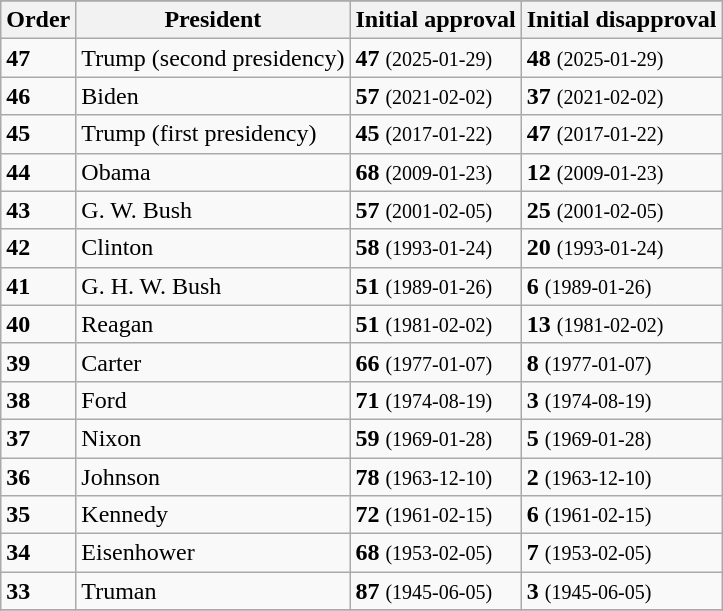<table class="wikitable sortable">
<tr>
</tr>
<tr>
<th>Order</th>
<th>President</th>
<th>Initial approval</th>
<th>Initial disapproval</th>
</tr>
<tr>
<td><strong>47</strong></td>
<td>Trump (second presidency)</td>
<td><strong>47</strong> <small>(2025-01-29) </small></td>
<td><strong>48</strong> <small>(2025-01-29) </small></td>
</tr>
<tr>
<td><strong>46</strong></td>
<td>Biden</td>
<td><strong>57</strong> <small>(2021-02-02)</small></td>
<td><strong>37</strong> <small>(2021-02-02)</small></td>
</tr>
<tr>
<td><strong>45</strong></td>
<td>Trump (first presidency)</td>
<td><strong>45</strong> <small>(2017-01-22)</small></td>
<td><strong>47</strong> <small>(2017-01-22)</small></td>
</tr>
<tr>
<td><strong>44</strong></td>
<td>Obama</td>
<td><strong>68</strong> <small>(2009-01-23)</small></td>
<td><strong>12</strong> <small>(2009-01-23)</small></td>
</tr>
<tr>
<td><strong>43</strong></td>
<td>G. W. Bush</td>
<td><strong>57</strong> <small>(2001-02-05)</small></td>
<td><strong>25</strong> <small>(2001-02-05)</small></td>
</tr>
<tr>
<td><strong>42</strong></td>
<td>Clinton</td>
<td><strong>58</strong> <small>(1993-01-24)</small></td>
<td><strong>20</strong> <small>(1993-01-24)</small></td>
</tr>
<tr>
<td><strong>41</strong></td>
<td>G. H. W. Bush</td>
<td><strong>51</strong> <small>(1989-01-26)</small></td>
<td><strong>6</strong> <small>(1989-01-26)</small></td>
</tr>
<tr>
<td><strong>40</strong></td>
<td>Reagan</td>
<td><strong>51</strong> <small>(1981-02-02)</small></td>
<td><strong>13</strong> <small>(1981-02-02)</small></td>
</tr>
<tr>
<td><strong>39</strong></td>
<td>Carter</td>
<td><strong>66</strong> <small>(1977-01-07)</small></td>
<td><strong>8</strong> <small>(1977-01-07)</small></td>
</tr>
<tr>
<td><strong>38</strong></td>
<td>Ford</td>
<td><strong>71</strong> <small>(1974-08-19)</small></td>
<td><strong>3</strong> <small>(1974-08-19)</small></td>
</tr>
<tr>
<td><strong>37</strong></td>
<td>Nixon</td>
<td><strong>59</strong> <small>(1969-01-28)</small></td>
<td><strong>5</strong> <small>(1969-01-28)</small></td>
</tr>
<tr>
<td><strong>36</strong></td>
<td>Johnson</td>
<td><strong>78</strong> <small>(1963-12-10)</small></td>
<td><strong>2</strong> <small>(1963-12-10)</small></td>
</tr>
<tr>
<td><strong>35</strong></td>
<td>Kennedy</td>
<td><strong>72</strong> <small>(1961-02-15)</small></td>
<td><strong>6</strong> <small>(1961-02-15)</small></td>
</tr>
<tr>
<td><strong>34</strong></td>
<td>Eisenhower</td>
<td><strong>68</strong> <small>(1953-02-05)</small></td>
<td><strong>7</strong> <small>(1953-02-05)</small></td>
</tr>
<tr>
<td><strong>33</strong></td>
<td>Truman</td>
<td><strong>87</strong> <small>(1945-06-05)</small></td>
<td><strong>3</strong> <small>(1945-06-05)</small></td>
</tr>
<tr>
</tr>
</table>
